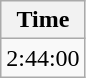<table class="wikitable" border="1" align="upright">
<tr>
<th>Time</th>
</tr>
<tr>
<td>2:44:00</td>
</tr>
</table>
